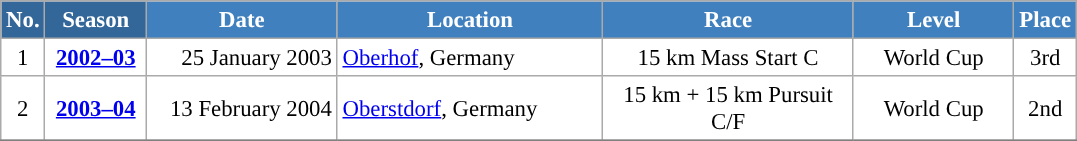<table class="wikitable sortable" style="font-size:95%; text-align:center; border:grey solid 1px; border-collapse:collapse; background:#ffffff;">
<tr style="background:#efefef;">
<th style="background-color:#369; color:white;">No.</th>
<th style="background-color:#369; color:white;">Season</th>
<th style="background-color:#4180be; color:white; width:120px;">Date</th>
<th style="background-color:#4180be; color:white; width:170px;">Location</th>
<th style="background-color:#4180be; color:white; width:160px;">Race</th>
<th style="background-color:#4180be; color:white; width:100px;">Level</th>
<th style="background-color:#4180be; color:white;">Place</th>
</tr>
<tr>
<td align=center>1</td>
<td rowspan=1 align=center><strong> <a href='#'>2002–03</a> </strong></td>
<td align=right>25 January 2003</td>
<td align=left> <a href='#'>Oberhof</a>, Germany</td>
<td>15 km Mass Start C</td>
<td>World Cup</td>
<td>3rd</td>
</tr>
<tr>
<td align=center>2</td>
<td rowspan=1 align=center><strong> <a href='#'>2003–04</a> </strong></td>
<td align=right>13 February 2004</td>
<td align=left> <a href='#'>Oberstdorf</a>, Germany</td>
<td>15 km + 15 km Pursuit C/F</td>
<td>World Cup</td>
<td>2nd</td>
</tr>
<tr>
</tr>
</table>
